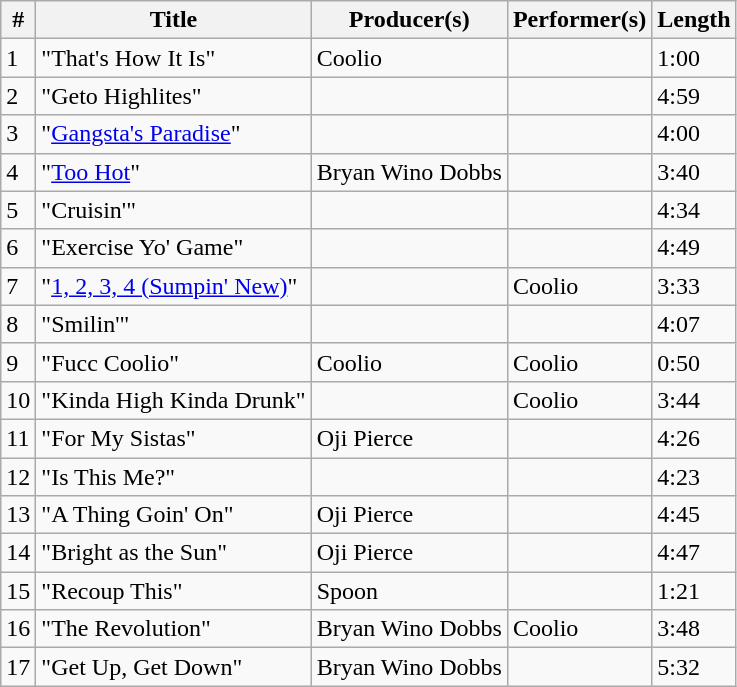<table class="wikitable">
<tr>
<th align="center">#</th>
<th align="center">Title</th>
<th align="center">Producer(s)</th>
<th align="center">Performer(s)</th>
<th align="center">Length</th>
</tr>
<tr>
<td>1</td>
<td>"That's How It Is"</td>
<td>Coolio</td>
<td></td>
<td>1:00</td>
</tr>
<tr>
<td>2</td>
<td>"Geto Highlites"</td>
<td></td>
<td></td>
<td>4:59</td>
</tr>
<tr>
<td>3</td>
<td>"<a href='#'>Gangsta's Paradise</a>"</td>
<td></td>
<td></td>
<td>4:00</td>
</tr>
<tr>
<td>4</td>
<td>"<a href='#'>Too Hot</a>"</td>
<td>Bryan Wino Dobbs</td>
<td></td>
<td>3:40</td>
</tr>
<tr>
<td>5</td>
<td>"Cruisin'"</td>
<td></td>
<td></td>
<td>4:34</td>
</tr>
<tr>
<td>6</td>
<td>"Exercise Yo' Game"</td>
<td></td>
<td></td>
<td>4:49</td>
</tr>
<tr>
<td>7</td>
<td>"<a href='#'>1, 2, 3, 4 (Sumpin' New)</a>"</td>
<td></td>
<td>Coolio</td>
<td>3:33</td>
</tr>
<tr>
<td>8</td>
<td>"Smilin'"</td>
<td></td>
<td></td>
<td>4:07</td>
</tr>
<tr>
<td>9</td>
<td>"Fucc Coolio"</td>
<td>Coolio</td>
<td>Coolio</td>
<td>0:50</td>
</tr>
<tr>
<td>10</td>
<td>"Kinda High Kinda Drunk"</td>
<td></td>
<td>Coolio</td>
<td>3:44</td>
</tr>
<tr>
<td>11</td>
<td>"For My Sistas"</td>
<td>Oji Pierce</td>
<td></td>
<td>4:26</td>
</tr>
<tr>
<td>12</td>
<td>"Is This Me?"</td>
<td></td>
<td></td>
<td>4:23</td>
</tr>
<tr>
<td>13</td>
<td>"A Thing Goin' On"</td>
<td>Oji Pierce</td>
<td></td>
<td>4:45</td>
</tr>
<tr>
<td>14</td>
<td>"Bright as the Sun"</td>
<td>Oji Pierce</td>
<td></td>
<td>4:47</td>
</tr>
<tr>
<td>15</td>
<td>"Recoup This"</td>
<td>Spoon</td>
<td></td>
<td>1:21</td>
</tr>
<tr>
<td>16</td>
<td>"The Revolution"</td>
<td>Bryan Wino Dobbs</td>
<td>Coolio</td>
<td>3:48</td>
</tr>
<tr>
<td>17</td>
<td>"Get Up, Get Down"</td>
<td>Bryan Wino Dobbs</td>
<td></td>
<td>5:32</td>
</tr>
</table>
